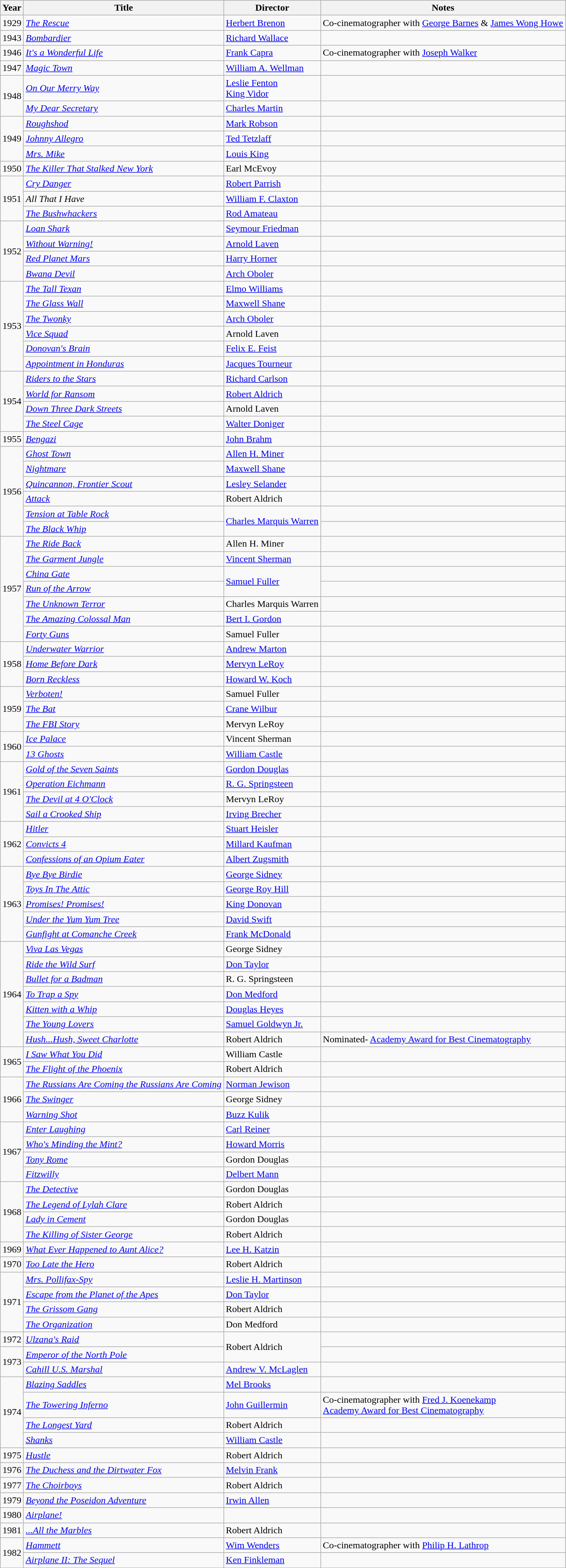<table class="wikitable">
<tr>
<th>Year</th>
<th>Title</th>
<th>Director</th>
<th>Notes</th>
</tr>
<tr>
<td>1929</td>
<td><em><a href='#'>The Rescue</a></em></td>
<td><a href='#'>Herbert Brenon</a></td>
<td>Co-cinematographer with <a href='#'>George Barnes</a> & <a href='#'>James Wong Howe</a></td>
</tr>
<tr>
<td>1943</td>
<td><em><a href='#'>Bombardier</a></em></td>
<td><a href='#'>Richard Wallace</a></td>
<td></td>
</tr>
<tr>
<td>1946</td>
<td><em><a href='#'>It's a Wonderful Life</a></em></td>
<td><a href='#'>Frank Capra</a></td>
<td>Co-cinematographer with <a href='#'>Joseph Walker</a></td>
</tr>
<tr>
<td>1947</td>
<td><em><a href='#'>Magic Town</a></em></td>
<td><a href='#'>William A. Wellman</a></td>
<td></td>
</tr>
<tr>
<td rowspan="2">1948</td>
<td><em><a href='#'>On Our Merry Way</a></em></td>
<td><a href='#'>Leslie Fenton</a><br><a href='#'>King Vidor</a></td>
<td></td>
</tr>
<tr>
<td><em><a href='#'>My Dear Secretary</a></em></td>
<td><a href='#'>Charles Martin</a></td>
<td></td>
</tr>
<tr>
<td rowspan="3">1949</td>
<td><em><a href='#'>Roughshod</a></em></td>
<td><a href='#'>Mark Robson</a></td>
<td></td>
</tr>
<tr>
<td><em><a href='#'>Johnny Allegro</a></em></td>
<td><a href='#'>Ted Tetzlaff</a></td>
<td></td>
</tr>
<tr>
<td><em><a href='#'>Mrs. Mike</a></em></td>
<td><a href='#'>Louis King</a></td>
<td></td>
</tr>
<tr>
<td>1950</td>
<td><em><a href='#'>The Killer That Stalked New York</a></em></td>
<td>Earl McEvoy</td>
<td></td>
</tr>
<tr>
<td rowspan="3">1951</td>
<td><em><a href='#'>Cry Danger</a></em></td>
<td><a href='#'>Robert Parrish</a></td>
<td></td>
</tr>
<tr>
<td><em>All That I Have</em></td>
<td><a href='#'>William F. Claxton</a></td>
<td></td>
</tr>
<tr>
<td><em><a href='#'>The Bushwhackers</a></em></td>
<td><a href='#'>Rod Amateau</a></td>
<td></td>
</tr>
<tr>
<td rowspan="4">1952</td>
<td><em><a href='#'>Loan Shark</a></em></td>
<td><a href='#'>Seymour Friedman</a></td>
<td></td>
</tr>
<tr>
<td><em><a href='#'>Without Warning!</a></em></td>
<td><a href='#'>Arnold Laven</a></td>
<td></td>
</tr>
<tr>
<td><em><a href='#'>Red Planet Mars</a></em></td>
<td><a href='#'>Harry Horner</a></td>
<td></td>
</tr>
<tr>
<td><em><a href='#'>Bwana Devil</a></em></td>
<td><a href='#'>Arch Oboler</a></td>
<td></td>
</tr>
<tr>
<td rowspan="6">1953</td>
<td><em><a href='#'>The Tall Texan</a></em></td>
<td><a href='#'>Elmo Williams</a></td>
<td></td>
</tr>
<tr>
<td><em><a href='#'>The Glass Wall</a></em></td>
<td><a href='#'>Maxwell Shane</a></td>
<td></td>
</tr>
<tr>
<td><em><a href='#'>The Twonky</a></em></td>
<td><a href='#'>Arch Oboler</a></td>
<td></td>
</tr>
<tr>
<td><em><a href='#'>Vice Squad</a></em></td>
<td>Arnold Laven</td>
<td></td>
</tr>
<tr>
<td><em><a href='#'>Donovan's Brain</a></em></td>
<td><a href='#'>Felix E. Feist</a></td>
<td></td>
</tr>
<tr>
<td><em><a href='#'>Appointment in Honduras</a></em></td>
<td><a href='#'>Jacques Tourneur</a></td>
<td></td>
</tr>
<tr>
<td rowspan="4">1954</td>
<td><em><a href='#'>Riders to the Stars</a></em></td>
<td><a href='#'>Richard Carlson</a></td>
<td></td>
</tr>
<tr>
<td><em><a href='#'>World for Ransom</a></em></td>
<td><a href='#'>Robert Aldrich</a></td>
<td></td>
</tr>
<tr>
<td><em><a href='#'>Down Three Dark Streets</a></em></td>
<td>Arnold Laven</td>
<td></td>
</tr>
<tr>
<td><em><a href='#'>The Steel Cage</a></em></td>
<td><a href='#'>Walter Doniger</a></td>
<td></td>
</tr>
<tr>
<td>1955</td>
<td><em><a href='#'>Bengazi</a></em></td>
<td><a href='#'>John Brahm</a></td>
<td></td>
</tr>
<tr>
<td rowspan="6">1956</td>
<td><em><a href='#'>Ghost Town</a></em></td>
<td><a href='#'>Allen H. Miner</a></td>
<td></td>
</tr>
<tr>
<td><em><a href='#'>Nightmare</a></em></td>
<td><a href='#'>Maxwell Shane</a></td>
<td></td>
</tr>
<tr>
<td><em><a href='#'>Quincannon, Frontier Scout</a></em></td>
<td><a href='#'>Lesley Selander</a></td>
<td></td>
</tr>
<tr>
<td><em><a href='#'>Attack</a></em></td>
<td>Robert Aldrich</td>
<td></td>
</tr>
<tr>
<td><em><a href='#'>Tension at Table Rock</a></em></td>
<td rowspan="2"><a href='#'>Charles Marquis Warren</a></td>
<td></td>
</tr>
<tr>
<td><em><a href='#'>The Black Whip</a></em></td>
<td></td>
</tr>
<tr>
<td rowspan="7">1957</td>
<td><em><a href='#'>The Ride Back</a></em></td>
<td>Allen H. Miner</td>
<td></td>
</tr>
<tr>
<td><em><a href='#'>The Garment Jungle</a></em></td>
<td><a href='#'>Vincent Sherman</a></td>
<td></td>
</tr>
<tr>
<td><em><a href='#'>China Gate</a></em></td>
<td rowspan="2"><a href='#'>Samuel Fuller</a></td>
<td></td>
</tr>
<tr>
<td><em><a href='#'>Run of the Arrow</a></em></td>
<td></td>
</tr>
<tr>
<td><em><a href='#'>The Unknown Terror</a></em></td>
<td>Charles Marquis Warren</td>
<td></td>
</tr>
<tr>
<td><em><a href='#'>The Amazing Colossal Man</a></em></td>
<td><a href='#'>Bert I. Gordon</a></td>
<td></td>
</tr>
<tr>
<td><em><a href='#'>Forty Guns</a></em></td>
<td>Samuel Fuller</td>
<td></td>
</tr>
<tr>
<td rowspan="3">1958</td>
<td><em><a href='#'>Underwater Warrior</a></em></td>
<td><a href='#'>Andrew Marton</a></td>
<td></td>
</tr>
<tr>
<td><em><a href='#'>Home Before Dark</a></em></td>
<td><a href='#'>Mervyn LeRoy</a></td>
<td></td>
</tr>
<tr>
<td><em><a href='#'>Born Reckless</a></em></td>
<td><a href='#'>Howard W. Koch</a></td>
<td></td>
</tr>
<tr>
<td rowspan="3">1959</td>
<td><em><a href='#'>Verboten!</a></em></td>
<td>Samuel Fuller</td>
<td></td>
</tr>
<tr>
<td><em><a href='#'>The Bat</a></em></td>
<td><a href='#'>Crane Wilbur</a></td>
<td></td>
</tr>
<tr>
<td><em><a href='#'>The FBI Story</a></em></td>
<td>Mervyn LeRoy</td>
<td></td>
</tr>
<tr>
<td rowspan="2">1960</td>
<td><em><a href='#'>Ice Palace</a></em></td>
<td>Vincent Sherman</td>
<td></td>
</tr>
<tr>
<td><em><a href='#'>13 Ghosts</a></em></td>
<td><a href='#'>William Castle</a></td>
<td></td>
</tr>
<tr>
<td rowspan="4">1961</td>
<td><em><a href='#'>Gold of the Seven Saints</a></em></td>
<td><a href='#'>Gordon Douglas</a></td>
<td></td>
</tr>
<tr>
<td><em><a href='#'>Operation Eichmann</a></em></td>
<td><a href='#'>R. G. Springsteen</a></td>
<td></td>
</tr>
<tr>
<td><em><a href='#'>The Devil at 4 O'Clock</a></em></td>
<td>Mervyn LeRoy</td>
<td></td>
</tr>
<tr>
<td><em><a href='#'>Sail a Crooked Ship</a></em></td>
<td><a href='#'>Irving Brecher</a></td>
<td></td>
</tr>
<tr>
<td rowspan="3">1962</td>
<td><em><a href='#'>Hitler</a></em></td>
<td><a href='#'>Stuart Heisler</a></td>
<td></td>
</tr>
<tr>
<td><em><a href='#'>Convicts 4</a></em></td>
<td><a href='#'>Millard Kaufman</a></td>
<td></td>
</tr>
<tr>
<td><em><a href='#'>Confessions of an Opium Eater</a></em></td>
<td><a href='#'>Albert Zugsmith</a></td>
<td></td>
</tr>
<tr>
<td rowspan="5">1963</td>
<td><em><a href='#'>Bye Bye Birdie</a></em></td>
<td><a href='#'>George Sidney</a></td>
<td></td>
</tr>
<tr>
<td><em><a href='#'>Toys In The Attic</a></em></td>
<td><a href='#'>George Roy Hill</a></td>
<td></td>
</tr>
<tr>
<td><em><a href='#'>Promises! Promises!</a></em></td>
<td><a href='#'>King Donovan</a></td>
<td></td>
</tr>
<tr>
<td><em><a href='#'>Under the Yum Yum Tree</a></em></td>
<td><a href='#'>David Swift</a></td>
<td></td>
</tr>
<tr>
<td><em><a href='#'>Gunfight at Comanche Creek</a></em></td>
<td><a href='#'>Frank McDonald</a></td>
<td></td>
</tr>
<tr>
<td rowspan="7">1964</td>
<td><em><a href='#'>Viva Las Vegas</a></em></td>
<td>George Sidney</td>
<td></td>
</tr>
<tr>
<td><em><a href='#'>Ride the Wild Surf</a></em></td>
<td><a href='#'>Don Taylor</a></td>
<td></td>
</tr>
<tr>
<td><em><a href='#'>Bullet for a Badman</a></em></td>
<td>R. G. Springsteen</td>
<td></td>
</tr>
<tr>
<td><em><a href='#'>To Trap a Spy</a></em></td>
<td><a href='#'>Don Medford</a></td>
<td></td>
</tr>
<tr>
<td><em><a href='#'>Kitten with a Whip</a></em></td>
<td><a href='#'>Douglas Heyes</a></td>
<td></td>
</tr>
<tr>
<td><em><a href='#'>The Young Lovers</a></em></td>
<td><a href='#'>Samuel Goldwyn Jr.</a></td>
<td></td>
</tr>
<tr>
<td><em><a href='#'>Hush...Hush, Sweet Charlotte</a></em></td>
<td>Robert Aldrich</td>
<td>Nominated- <a href='#'>Academy Award for Best Cinematography</a></td>
</tr>
<tr>
<td rowspan="2">1965</td>
<td><em><a href='#'>I Saw What You Did</a></em></td>
<td>William Castle</td>
<td></td>
</tr>
<tr>
<td><em><a href='#'>The Flight of the Phoenix</a></em></td>
<td>Robert Aldrich</td>
<td></td>
</tr>
<tr>
<td rowspan="3">1966</td>
<td><em><a href='#'>The Russians Are Coming the Russians Are Coming</a></em></td>
<td><a href='#'>Norman Jewison</a></td>
<td></td>
</tr>
<tr>
<td><em><a href='#'>The Swinger</a></em></td>
<td>George Sidney</td>
<td></td>
</tr>
<tr>
<td><em><a href='#'>Warning Shot</a></em></td>
<td><a href='#'>Buzz Kulik</a></td>
<td></td>
</tr>
<tr>
<td rowspan="4">1967</td>
<td><em><a href='#'>Enter Laughing</a></em></td>
<td><a href='#'>Carl Reiner</a></td>
<td></td>
</tr>
<tr>
<td><em><a href='#'>Who's Minding the Mint?</a></em></td>
<td><a href='#'>Howard Morris</a></td>
<td></td>
</tr>
<tr>
<td><em><a href='#'>Tony Rome</a></em></td>
<td>Gordon Douglas</td>
<td></td>
</tr>
<tr>
<td><em><a href='#'>Fitzwilly</a></em></td>
<td><a href='#'>Delbert Mann</a></td>
<td></td>
</tr>
<tr>
<td rowspan="4">1968</td>
<td><em><a href='#'>The Detective</a></em></td>
<td>Gordon Douglas</td>
<td></td>
</tr>
<tr>
<td><em><a href='#'>The Legend of Lylah Clare</a></em></td>
<td>Robert Aldrich</td>
<td></td>
</tr>
<tr>
<td><em><a href='#'>Lady in Cement</a></em></td>
<td>Gordon Douglas</td>
<td></td>
</tr>
<tr>
<td><em><a href='#'>The Killing of Sister George</a></em></td>
<td>Robert Aldrich</td>
<td></td>
</tr>
<tr>
<td>1969</td>
<td><em><a href='#'>What Ever Happened to Aunt Alice?</a></em></td>
<td><a href='#'>Lee H. Katzin</a></td>
<td></td>
</tr>
<tr>
<td>1970</td>
<td><em><a href='#'>Too Late the Hero</a></em></td>
<td>Robert Aldrich</td>
<td></td>
</tr>
<tr>
<td rowspan="4">1971</td>
<td><em><a href='#'>Mrs. Pollifax-Spy</a></em></td>
<td><a href='#'>Leslie H. Martinson</a></td>
<td></td>
</tr>
<tr>
<td><em><a href='#'>Escape from the Planet of the Apes</a></em></td>
<td><a href='#'>Don Taylor</a></td>
<td></td>
</tr>
<tr>
<td><em><a href='#'>The Grissom Gang</a></em></td>
<td>Robert Aldrich</td>
<td></td>
</tr>
<tr>
<td><em><a href='#'>The Organization</a></em></td>
<td>Don Medford</td>
<td></td>
</tr>
<tr>
<td>1972</td>
<td><em><a href='#'>Ulzana's Raid</a></em></td>
<td rowspan="2">Robert Aldrich</td>
<td></td>
</tr>
<tr>
<td rowspan="2">1973</td>
<td><em><a href='#'>Emperor of the North Pole</a></em></td>
<td></td>
</tr>
<tr>
<td><em><a href='#'>Cahill U.S. Marshal</a></em></td>
<td><a href='#'>Andrew V. McLaglen</a></td>
<td></td>
</tr>
<tr>
<td rowspan="4">1974</td>
<td><em><a href='#'>Blazing Saddles</a></em></td>
<td><a href='#'>Mel Brooks</a></td>
<td></td>
</tr>
<tr>
<td><em><a href='#'>The Towering Inferno</a></em></td>
<td><a href='#'>John Guillermin</a></td>
<td>Co-cinematographer with <a href='#'>Fred J. Koenekamp</a><br><a href='#'>Academy Award for Best Cinematography</a></td>
</tr>
<tr>
<td><em><a href='#'>The Longest Yard</a></em></td>
<td>Robert Aldrich</td>
<td></td>
</tr>
<tr>
<td><em><a href='#'>Shanks</a></em></td>
<td><a href='#'>William Castle</a></td>
<td></td>
</tr>
<tr>
<td>1975</td>
<td><em><a href='#'>Hustle</a></em></td>
<td>Robert Aldrich</td>
<td></td>
</tr>
<tr>
<td>1976</td>
<td><em><a href='#'>The Duchess and the Dirtwater Fox</a></em></td>
<td><a href='#'>Melvin Frank</a></td>
<td></td>
</tr>
<tr>
<td>1977</td>
<td><em><a href='#'>The Choirboys</a></em></td>
<td>Robert Aldrich</td>
<td></td>
</tr>
<tr>
<td>1979</td>
<td><em><a href='#'>Beyond the Poseidon Adventure</a></em></td>
<td><a href='#'>Irwin Allen</a></td>
<td></td>
</tr>
<tr>
<td>1980</td>
<td><em><a href='#'>Airplane!</a></em></td>
<td></td>
<td></td>
</tr>
<tr>
<td>1981</td>
<td><em><a href='#'>...All the Marbles</a></em></td>
<td>Robert Aldrich</td>
<td></td>
</tr>
<tr>
<td rowspan="2">1982</td>
<td><em><a href='#'>Hammett</a></em></td>
<td><a href='#'>Wim Wenders</a></td>
<td>Co-cinematographer with <a href='#'>Philip H. Lathrop</a></td>
</tr>
<tr>
<td><em><a href='#'>Airplane II: The Sequel</a></em></td>
<td><a href='#'>Ken Finkleman</a></td>
<td></td>
</tr>
</table>
